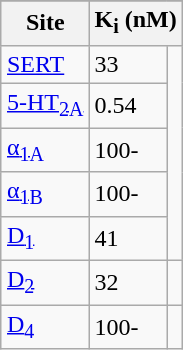<table align=right class="wikitable sortable">
<tr>
</tr>
<tr>
<th>Site</th>
<th colspan=2>K<sub>i</sub> (nM)</th>
</tr>
<tr>
<td><a href='#'>SERT</a></td>
<td>33</td>
</tr>
<tr>
<td><a href='#'>5-HT<sub>2A</sub></a></td>
<td>0.54</td>
</tr>
<tr>
<td><a href='#'>α<sub>1A</sub></a></td>
<td>100-</td>
</tr>
<tr>
<td><a href='#'>α<sub>1B</sub></a></td>
<td>100-</td>
</tr>
<tr>
<td><a href='#'>D<sub>1</sub></a></td>
<td>41</td>
</tr>
<tr>
<td><a href='#'>D<sub>2</sub></a></td>
<td>32</td>
<td></td>
</tr>
<tr>
<td><a href='#'>D<sub>4</sub></a></td>
<td>100-</td>
</tr>
</table>
